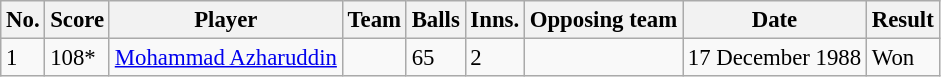<table class="wikitable sortable" style="font-size:95%">
<tr>
<th>No.</th>
<th>Score</th>
<th>Player</th>
<th>Team</th>
<th>Balls</th>
<th>Inns.</th>
<th>Opposing team</th>
<th>Date</th>
<th>Result</th>
</tr>
<tr>
<td>1</td>
<td>108*</td>
<td><a href='#'>Mohammad Azharuddin</a></td>
<td></td>
<td>65</td>
<td>2</td>
<td></td>
<td>17 December 1988</td>
<td>Won </td>
</tr>
</table>
